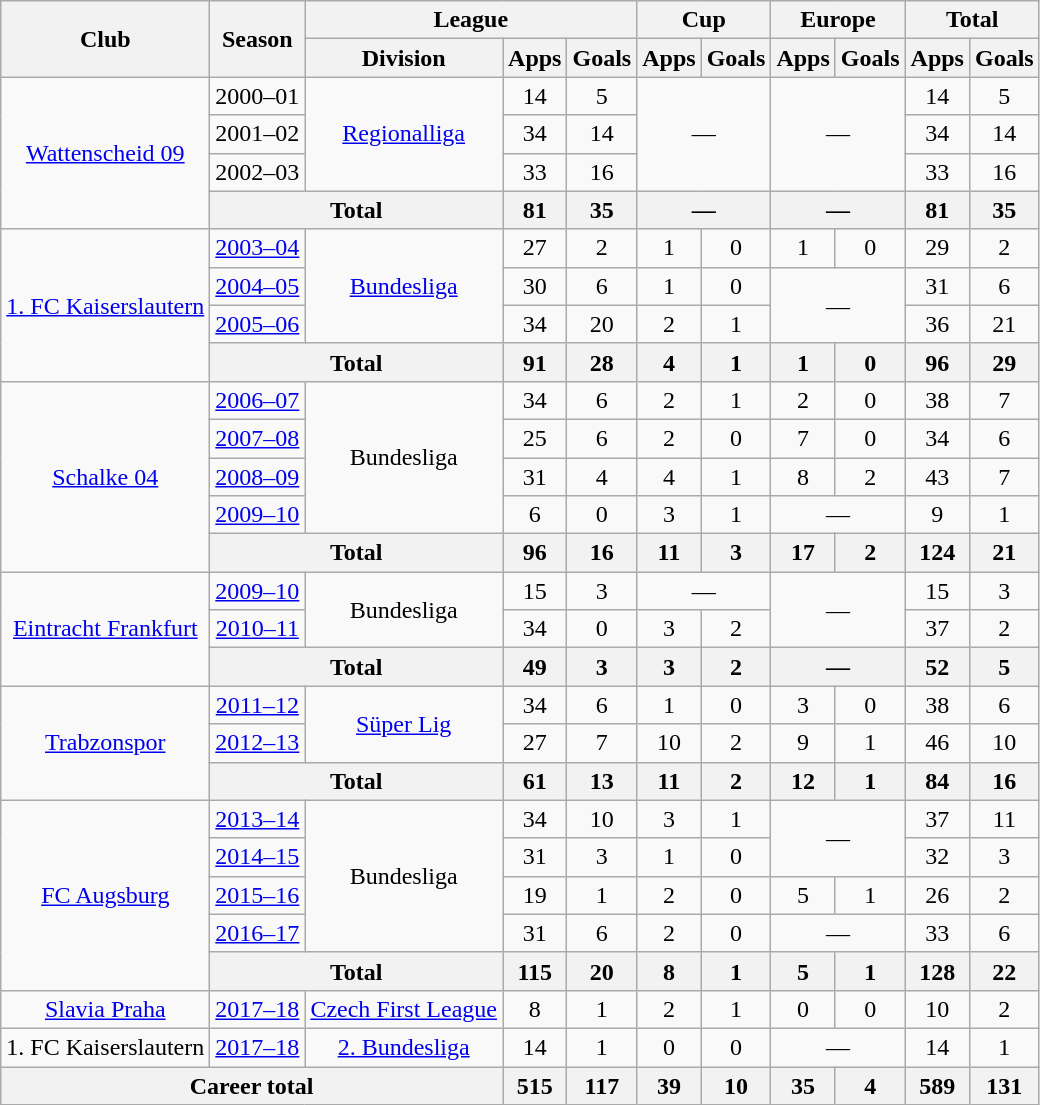<table class="wikitable" style="text-align: center">
<tr>
<th rowspan="2">Club</th>
<th rowspan="2">Season</th>
<th colspan="3">League</th>
<th colspan="2">Cup</th>
<th colspan="2">Europe</th>
<th colspan="2">Total</th>
</tr>
<tr>
<th>Division</th>
<th>Apps</th>
<th>Goals</th>
<th>Apps</th>
<th>Goals</th>
<th>Apps</th>
<th>Goals</th>
<th>Apps</th>
<th>Goals</th>
</tr>
<tr>
<td rowspan="4"><a href='#'>Wattenscheid 09</a></td>
<td>2000–01</td>
<td rowspan="3"><a href='#'>Regionalliga</a></td>
<td>14</td>
<td>5</td>
<td rowspan="3" colspan="2">—</td>
<td rowspan="3" colspan="2">—</td>
<td>14</td>
<td>5</td>
</tr>
<tr>
<td>2001–02</td>
<td>34</td>
<td>14</td>
<td>34</td>
<td>14</td>
</tr>
<tr>
<td>2002–03</td>
<td>33</td>
<td>16</td>
<td>33</td>
<td>16</td>
</tr>
<tr>
<th colspan="2">Total</th>
<th>81</th>
<th>35</th>
<th colspan="2">—</th>
<th colspan="2">—</th>
<th>81</th>
<th>35</th>
</tr>
<tr>
<td rowspan="4"><a href='#'>1. FC Kaiserslautern</a></td>
<td><a href='#'>2003–04</a></td>
<td rowspan="3"><a href='#'>Bundesliga</a></td>
<td>27</td>
<td>2</td>
<td>1</td>
<td>0</td>
<td>1</td>
<td>0</td>
<td>29</td>
<td>2</td>
</tr>
<tr>
<td><a href='#'>2004–05</a></td>
<td>30</td>
<td>6</td>
<td>1</td>
<td>0</td>
<td rowspan="2" colspan="2">—</td>
<td>31</td>
<td>6</td>
</tr>
<tr>
<td><a href='#'>2005–06</a></td>
<td>34</td>
<td>20</td>
<td>2</td>
<td>1</td>
<td>36</td>
<td>21</td>
</tr>
<tr>
<th colspan="2">Total</th>
<th>91</th>
<th>28</th>
<th>4</th>
<th>1</th>
<th>1</th>
<th>0</th>
<th>96</th>
<th>29</th>
</tr>
<tr>
<td rowspan="5"><a href='#'>Schalke 04</a></td>
<td><a href='#'>2006–07</a></td>
<td rowspan="4">Bundesliga</td>
<td>34</td>
<td>6</td>
<td>2</td>
<td>1</td>
<td>2</td>
<td>0</td>
<td>38</td>
<td>7</td>
</tr>
<tr>
<td><a href='#'>2007–08</a></td>
<td>25</td>
<td>6</td>
<td>2</td>
<td>0</td>
<td>7</td>
<td>0</td>
<td>34</td>
<td>6</td>
</tr>
<tr>
<td><a href='#'>2008–09</a></td>
<td>31</td>
<td>4</td>
<td>4</td>
<td>1</td>
<td>8</td>
<td>2</td>
<td>43</td>
<td>7</td>
</tr>
<tr>
<td><a href='#'>2009–10</a></td>
<td>6</td>
<td>0</td>
<td>3</td>
<td>1</td>
<td colspan="2">—</td>
<td>9</td>
<td>1</td>
</tr>
<tr>
<th colspan="2">Total</th>
<th>96</th>
<th>16</th>
<th>11</th>
<th>3</th>
<th>17</th>
<th>2</th>
<th>124</th>
<th>21</th>
</tr>
<tr>
<td rowspan="3"><a href='#'>Eintracht Frankfurt</a></td>
<td><a href='#'>2009–10</a></td>
<td rowspan="2">Bundesliga</td>
<td>15</td>
<td>3</td>
<td colspan="2">—</td>
<td rowspan="2" colspan="2">—</td>
<td>15</td>
<td>3</td>
</tr>
<tr>
<td><a href='#'>2010–11</a></td>
<td>34</td>
<td>0</td>
<td>3</td>
<td>2</td>
<td>37</td>
<td>2</td>
</tr>
<tr>
<th colspan="2">Total</th>
<th>49</th>
<th>3</th>
<th>3</th>
<th>2</th>
<th colspan="2">—</th>
<th>52</th>
<th>5</th>
</tr>
<tr>
<td rowspan="3"><a href='#'>Trabzonspor</a></td>
<td><a href='#'>2011–12</a></td>
<td rowspan="2"><a href='#'>Süper Lig</a></td>
<td>34</td>
<td>6</td>
<td>1</td>
<td>0</td>
<td>3</td>
<td>0</td>
<td>38</td>
<td>6</td>
</tr>
<tr>
<td><a href='#'>2012–13</a></td>
<td>27</td>
<td>7</td>
<td>10</td>
<td>2</td>
<td>9</td>
<td>1</td>
<td>46</td>
<td>10</td>
</tr>
<tr>
<th colspan="2">Total</th>
<th>61</th>
<th>13</th>
<th>11</th>
<th>2</th>
<th>12</th>
<th>1</th>
<th>84</th>
<th>16</th>
</tr>
<tr>
<td rowspan="5"><a href='#'>FC Augsburg</a></td>
<td><a href='#'>2013–14</a></td>
<td rowspan="4">Bundesliga</td>
<td>34</td>
<td>10</td>
<td>3</td>
<td>1</td>
<td rowspan="2" colspan="2">—</td>
<td>37</td>
<td>11</td>
</tr>
<tr>
<td><a href='#'>2014–15</a></td>
<td>31</td>
<td>3</td>
<td>1</td>
<td>0</td>
<td>32</td>
<td>3</td>
</tr>
<tr>
<td><a href='#'>2015–16</a></td>
<td>19</td>
<td>1</td>
<td>2</td>
<td>0</td>
<td>5</td>
<td>1</td>
<td>26</td>
<td>2</td>
</tr>
<tr>
<td><a href='#'>2016–17</a></td>
<td>31</td>
<td>6</td>
<td>2</td>
<td>0</td>
<td colspan="2">—</td>
<td>33</td>
<td>6</td>
</tr>
<tr>
<th colspan="2">Total</th>
<th>115</th>
<th>20</th>
<th>8</th>
<th>1</th>
<th>5</th>
<th>1</th>
<th>128</th>
<th>22</th>
</tr>
<tr>
<td><a href='#'>Slavia Praha</a></td>
<td><a href='#'>2017–18</a></td>
<td><a href='#'>Czech First League</a></td>
<td>8</td>
<td>1</td>
<td>2</td>
<td>1</td>
<td>0</td>
<td>0</td>
<td>10</td>
<td>2</td>
</tr>
<tr>
<td>1. FC Kaiserslautern</td>
<td><a href='#'>2017–18</a></td>
<td><a href='#'>2. Bundesliga</a></td>
<td>14</td>
<td>1</td>
<td>0</td>
<td>0</td>
<td colspan="2">—</td>
<td>14</td>
<td>1</td>
</tr>
<tr>
<th colspan="3">Career total</th>
<th>515</th>
<th>117</th>
<th>39</th>
<th>10</th>
<th>35</th>
<th>4</th>
<th>589</th>
<th>131</th>
</tr>
</table>
